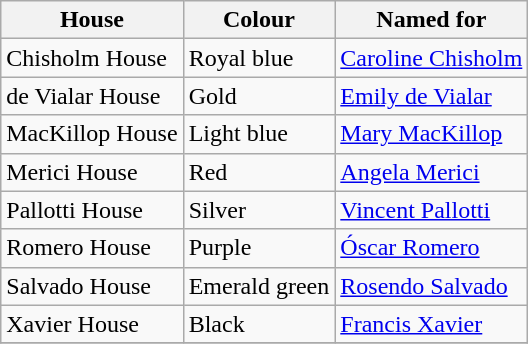<table class="wikitable">
<tr>
<th>House</th>
<th>Colour</th>
<th>Named for</th>
</tr>
<tr>
<td>Chisholm House</td>
<td>Royal blue</td>
<td><a href='#'>Caroline Chisholm</a></td>
</tr>
<tr>
<td>de Vialar House</td>
<td>Gold</td>
<td><a href='#'>Emily de Vialar</a></td>
</tr>
<tr>
<td>MacKillop House</td>
<td>Light blue</td>
<td><a href='#'>Mary MacKillop</a></td>
</tr>
<tr>
<td>Merici House</td>
<td>Red</td>
<td><a href='#'>Angela Merici</a></td>
</tr>
<tr>
<td>Pallotti House</td>
<td>Silver</td>
<td><a href='#'>Vincent Pallotti</a></td>
</tr>
<tr>
<td>Romero House</td>
<td>Purple</td>
<td><a href='#'>Óscar Romero</a></td>
</tr>
<tr>
<td>Salvado House</td>
<td>Emerald green</td>
<td><a href='#'>Rosendo Salvado</a></td>
</tr>
<tr>
<td>Xavier House</td>
<td>Black</td>
<td><a href='#'>Francis Xavier</a></td>
</tr>
<tr>
</tr>
</table>
